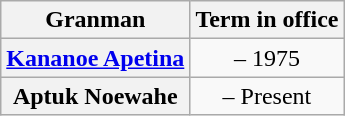<table class="wikitable sortable" style="text-align:center;">
<tr>
<th scope="col">Granman</th>
<th scope="col">Term in office</th>
</tr>
<tr>
<th scope="row"><a href='#'>Kananoe Apetina</a></th>
<td> – 1975</td>
</tr>
<tr>
<th scope="row">Aptuk Noewahe</th>
<td> – Present</td>
</tr>
</table>
